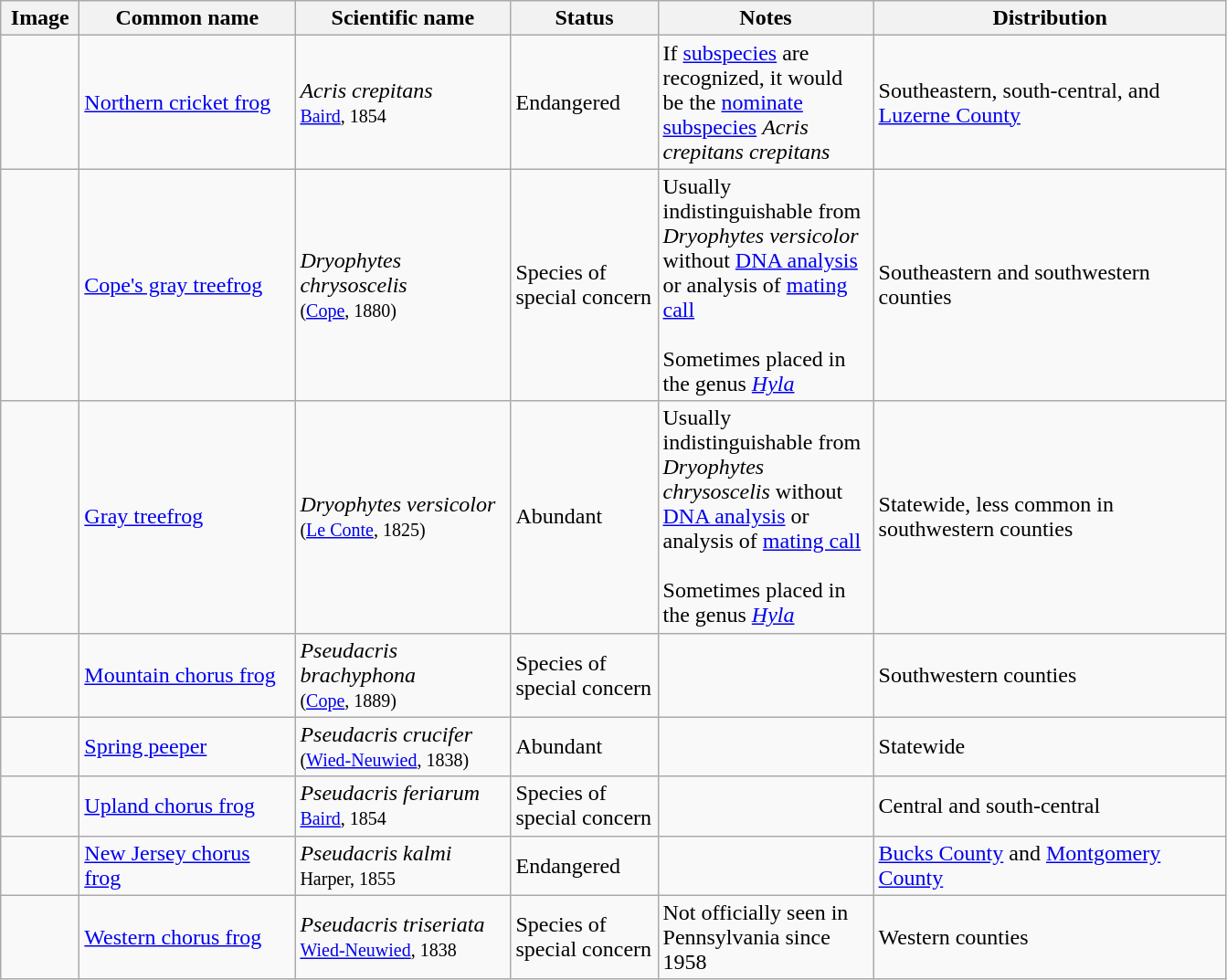<table class="wikitable">
<tr>
<th scope="col" style="width: 50px;">Image</th>
<th scope="col" style="width: 150px;">Common name</th>
<th scope="col" style="width: 150px;">Scientific name</th>
<th scope="col" style="width: 100px;">Status</th>
<th scope="col" style="width: 150px;">Notes</th>
<th scope="col" style="width: 250px;">Distribution</th>
</tr>
<tr>
<td></td>
<td><a href='#'>Northern cricket frog</a></td>
<td><em>Acris crepitans</em><br><small><a href='#'>Baird</a>, 1854</small></td>
<td>Endangered</td>
<td>If <a href='#'>subspecies</a> are recognized, it would be the <a href='#'>nominate subspecies</a> <em>Acris crepitans crepitans</em></td>
<td>Southeastern, south-central, and <a href='#'>Luzerne County</a></td>
</tr>
<tr>
<td></td>
<td><a href='#'>Cope's gray treefrog</a></td>
<td><em>Dryophytes chrysoscelis</em><br><small>(<a href='#'>Cope</a>, 1880)</small></td>
<td>Species of special concern</td>
<td>Usually indistinguishable from <em>Dryophytes versicolor</em> without <a href='#'>DNA analysis</a> or analysis of <a href='#'>mating call</a><br><br>Sometimes placed in the genus <em><a href='#'>Hyla</a></em></td>
<td>Southeastern and southwestern counties</td>
</tr>
<tr>
<td></td>
<td><a href='#'>Gray treefrog</a></td>
<td><em>Dryophytes versicolor</em><br><small>(<a href='#'>Le Conte</a>, 1825)</small></td>
<td>Abundant</td>
<td>Usually indistinguishable from <em>Dryophytes chrysoscelis</em> without <a href='#'>DNA analysis</a> or analysis of <a href='#'>mating call</a><br><br>Sometimes placed in the genus <em><a href='#'>Hyla</a></em></td>
<td>Statewide, less common in southwestern counties</td>
</tr>
<tr>
<td></td>
<td><a href='#'>Mountain chorus frog</a></td>
<td><em>Pseudacris brachyphona</em><br><small>(<a href='#'>Cope</a>, 1889)</small></td>
<td>Species of special concern</td>
<td></td>
<td>Southwestern counties</td>
</tr>
<tr>
<td></td>
<td><a href='#'>Spring peeper</a></td>
<td><em>Pseudacris crucifer</em><br><small>(<a href='#'>Wied-Neuwied</a>, 1838)</small></td>
<td>Abundant</td>
<td></td>
<td>Statewide</td>
</tr>
<tr>
<td></td>
<td><a href='#'>Upland chorus frog</a></td>
<td><em>Pseudacris feriarum</em><br><small><a href='#'>Baird</a>, 1854</small></td>
<td>Species of special concern</td>
<td></td>
<td>Central and south-central</td>
</tr>
<tr>
<td></td>
<td><a href='#'>New Jersey chorus frog</a></td>
<td><em>Pseudacris kalmi</em><br><small>Harper, 1855</small></td>
<td>Endangered</td>
<td></td>
<td><a href='#'>Bucks County</a> and <a href='#'>Montgomery County</a></td>
</tr>
<tr>
<td></td>
<td><a href='#'>Western chorus frog</a></td>
<td><em>Pseudacris triseriata</em><br><small><a href='#'>Wied-Neuwied</a>, 1838</small></td>
<td>Species of special concern</td>
<td>Not officially seen in Pennsylvania since 1958</td>
<td>Western counties</td>
</tr>
</table>
